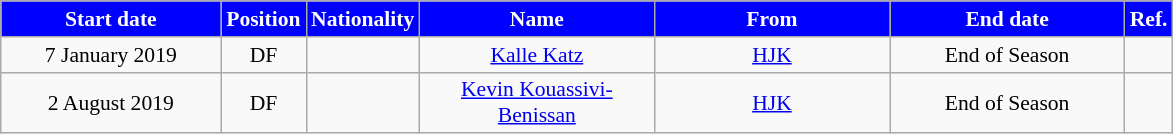<table class="wikitable"  style="text-align:center; font-size:90%; ">
<tr>
<th style="background:#00f; color:white; width:140px;">Start date</th>
<th style="background:#00f; color:white; width:50px;">Position</th>
<th style="background:#00f; color:white; width:50px;">Nationality</th>
<th style="background:#00f; color:white; width:150px;">Name</th>
<th style="background:#00f; color:white; width:150px;">From</th>
<th style="background:#00f; color:white; width:150px;">End date</th>
<th style="background:#00f; color:white; width:20px;">Ref.</th>
</tr>
<tr>
<td>7 January 2019</td>
<td>DF</td>
<td></td>
<td><a href='#'>Kalle Katz</a></td>
<td><a href='#'>HJK</a></td>
<td>End of Season</td>
<td></td>
</tr>
<tr>
<td>2 August 2019</td>
<td>DF</td>
<td></td>
<td><a href='#'>Kevin Kouassivi-Benissan</a></td>
<td><a href='#'>HJK</a></td>
<td>End of Season</td>
<td></td>
</tr>
</table>
